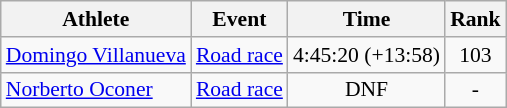<table class=wikitable style="font-size:90%">
<tr>
<th>Athlete</th>
<th>Event</th>
<th>Time</th>
<th>Rank</th>
</tr>
<tr>
<td><a href='#'>Domingo Villanueva</a></td>
<td><a href='#'>Road race</a></td>
<td align=center>4:45:20 (+13:58)</td>
<td align=center>103</td>
</tr>
<tr>
<td><a href='#'>Norberto Oconer</a></td>
<td><a href='#'>Road race</a></td>
<td align=center>DNF</td>
<td align=center>-</td>
</tr>
</table>
